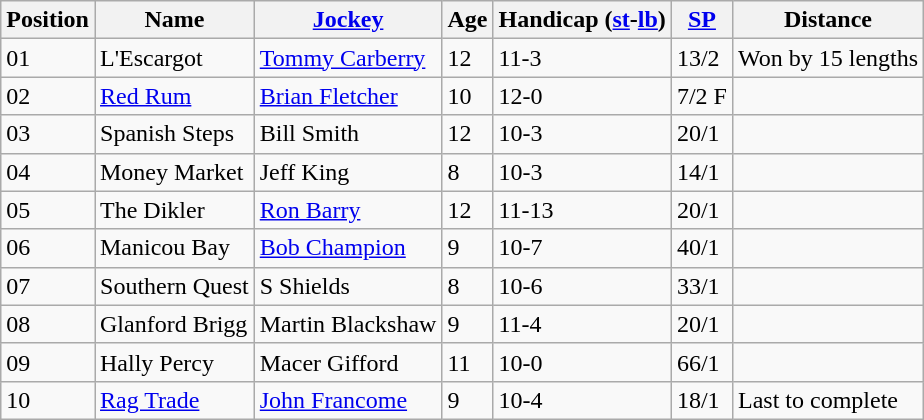<table class="wikitable sortable">
<tr>
<th>Position</th>
<th>Name</th>
<th><a href='#'>Jockey</a></th>
<th>Age</th>
<th>Handicap (<a href='#'>st</a>-<a href='#'>lb</a>)</th>
<th><a href='#'>SP</a></th>
<th>Distance</th>
</tr>
<tr>
<td>01</td>
<td>L'Escargot</td>
<td><a href='#'>Tommy Carberry</a></td>
<td>12</td>
<td>11-3</td>
<td>13/2</td>
<td>Won by 15 lengths</td>
</tr>
<tr>
<td>02</td>
<td><a href='#'>Red Rum</a></td>
<td><a href='#'>Brian Fletcher</a></td>
<td>10</td>
<td>12-0</td>
<td>7/2 F</td>
<td></td>
</tr>
<tr>
<td>03</td>
<td>Spanish Steps</td>
<td>Bill Smith</td>
<td>12</td>
<td>10-3</td>
<td>20/1</td>
<td></td>
</tr>
<tr>
<td>04</td>
<td>Money Market</td>
<td>Jeff King</td>
<td>8</td>
<td>10-3</td>
<td>14/1</td>
<td></td>
</tr>
<tr>
<td>05</td>
<td>The Dikler</td>
<td><a href='#'>Ron Barry</a></td>
<td>12</td>
<td>11-13</td>
<td>20/1</td>
<td></td>
</tr>
<tr>
<td>06</td>
<td>Manicou Bay</td>
<td><a href='#'>Bob Champion</a></td>
<td>9</td>
<td>10-7</td>
<td>40/1</td>
<td></td>
</tr>
<tr>
<td>07</td>
<td>Southern Quest</td>
<td>S Shields</td>
<td>8</td>
<td>10-6</td>
<td>33/1</td>
<td></td>
</tr>
<tr>
<td>08</td>
<td>Glanford Brigg</td>
<td>Martin Blackshaw</td>
<td>9</td>
<td>11-4</td>
<td>20/1</td>
<td></td>
</tr>
<tr>
<td>09</td>
<td>Hally Percy</td>
<td>Macer Gifford</td>
<td>11</td>
<td>10-0</td>
<td>66/1</td>
<td></td>
</tr>
<tr>
<td>10</td>
<td><a href='#'>Rag Trade</a></td>
<td><a href='#'>John Francome</a></td>
<td>9</td>
<td>10-4</td>
<td>18/1</td>
<td>Last to complete</td>
</tr>
</table>
